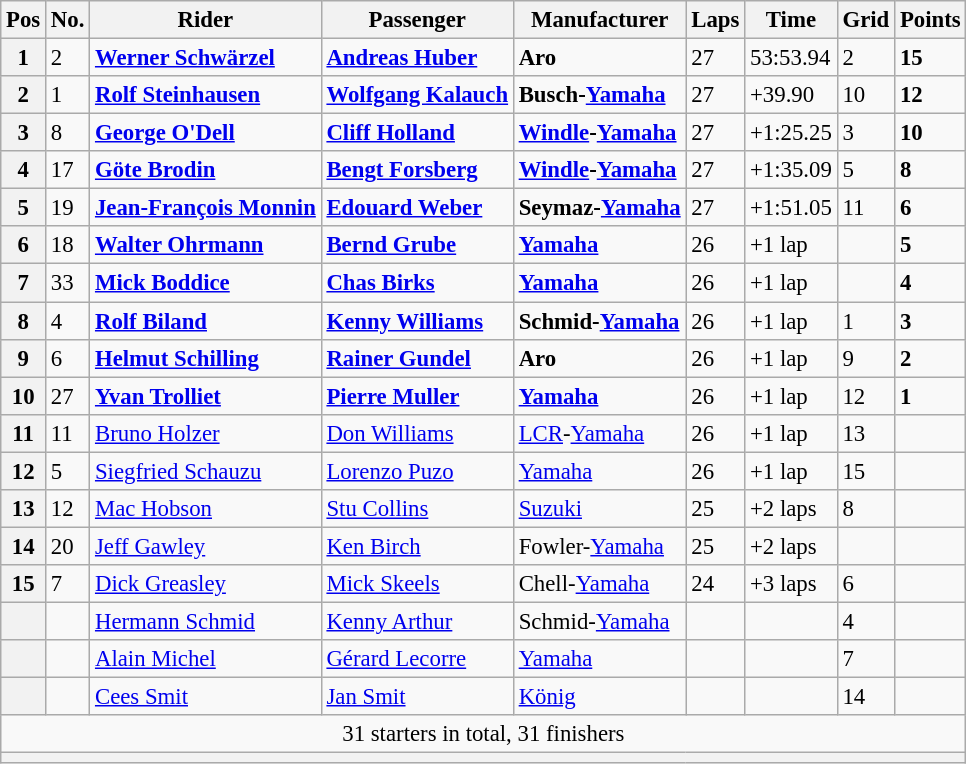<table class="wikitable" style="font-size: 95%;">
<tr>
<th>Pos</th>
<th>No.</th>
<th>Rider</th>
<th>Passenger</th>
<th>Manufacturer</th>
<th>Laps</th>
<th>Time</th>
<th>Grid</th>
<th>Points</th>
</tr>
<tr>
<th>1</th>
<td>2</td>
<td> <strong><a href='#'>Werner Schwärzel</a></strong></td>
<td> <strong><a href='#'>Andreas Huber</a></strong></td>
<td><strong>Aro</strong></td>
<td>27</td>
<td>53:53.94</td>
<td>2</td>
<td><strong>15</strong></td>
</tr>
<tr>
<th>2</th>
<td>1</td>
<td> <strong><a href='#'>Rolf Steinhausen</a></strong></td>
<td> <strong><a href='#'>Wolfgang Kalauch</a></strong></td>
<td><strong>Busch-<a href='#'>Yamaha</a></strong></td>
<td>27</td>
<td>+39.90</td>
<td>10</td>
<td><strong>12</strong></td>
</tr>
<tr>
<th>3</th>
<td>8</td>
<td> <strong><a href='#'>George O'Dell</a></strong></td>
<td> <strong><a href='#'>Cliff Holland</a></strong></td>
<td><strong><a href='#'>Windle</a>-<a href='#'>Yamaha</a></strong></td>
<td>27</td>
<td>+1:25.25</td>
<td>3</td>
<td><strong>10</strong></td>
</tr>
<tr>
<th>4</th>
<td>17</td>
<td> <strong><a href='#'>Göte Brodin</a></strong></td>
<td> <strong><a href='#'>Bengt Forsberg</a></strong></td>
<td><strong><a href='#'>Windle</a>-<a href='#'>Yamaha</a></strong></td>
<td>27</td>
<td>+1:35.09</td>
<td>5</td>
<td><strong>8</strong></td>
</tr>
<tr>
<th>5</th>
<td>19</td>
<td> <strong><a href='#'>Jean-François Monnin</a></strong></td>
<td> <strong><a href='#'>Edouard Weber</a></strong></td>
<td><strong>Seymaz-<a href='#'>Yamaha</a></strong></td>
<td>27</td>
<td>+1:51.05</td>
<td>11</td>
<td><strong>6</strong></td>
</tr>
<tr>
<th>6</th>
<td>18</td>
<td> <strong><a href='#'>Walter Ohrmann</a></strong></td>
<td> <strong><a href='#'>Bernd Grube</a></strong></td>
<td><strong><a href='#'>Yamaha</a></strong></td>
<td>26</td>
<td>+1 lap</td>
<td></td>
<td><strong>5</strong></td>
</tr>
<tr>
<th>7</th>
<td>33</td>
<td> <strong><a href='#'>Mick Boddice</a></strong></td>
<td> <strong><a href='#'>Chas Birks</a></strong></td>
<td><strong><a href='#'>Yamaha</a></strong></td>
<td>26</td>
<td>+1 lap</td>
<td></td>
<td><strong>4</strong></td>
</tr>
<tr>
<th>8</th>
<td>4</td>
<td> <strong><a href='#'>Rolf Biland</a></strong></td>
<td> <strong><a href='#'>Kenny Williams</a></strong></td>
<td><strong>Schmid-<a href='#'>Yamaha</a></strong></td>
<td>26</td>
<td>+1 lap</td>
<td>1</td>
<td><strong>3</strong></td>
</tr>
<tr>
<th>9</th>
<td>6</td>
<td> <strong><a href='#'>Helmut Schilling</a></strong></td>
<td> <strong><a href='#'>Rainer Gundel</a></strong></td>
<td><strong>Aro</strong></td>
<td>26</td>
<td>+1 lap</td>
<td>9</td>
<td><strong>2</strong></td>
</tr>
<tr>
<th>10</th>
<td>27</td>
<td> <strong><a href='#'>Yvan Trolliet</a></strong></td>
<td> <strong><a href='#'>Pierre Muller</a></strong></td>
<td><strong><a href='#'>Yamaha</a></strong></td>
<td>26</td>
<td>+1 lap</td>
<td>12</td>
<td><strong>1</strong></td>
</tr>
<tr>
<th>11</th>
<td>11</td>
<td> <a href='#'>Bruno Holzer</a></td>
<td> <a href='#'>Don Williams</a></td>
<td><a href='#'>LCR</a>-<a href='#'>Yamaha</a></td>
<td>26</td>
<td>+1 lap</td>
<td>13</td>
<td></td>
</tr>
<tr>
<th>12</th>
<td>5</td>
<td> <a href='#'>Siegfried Schauzu</a></td>
<td> <a href='#'>Lorenzo Puzo</a></td>
<td><a href='#'>Yamaha</a></td>
<td>26</td>
<td>+1 lap</td>
<td>15</td>
<td></td>
</tr>
<tr>
<th>13</th>
<td>12</td>
<td> <a href='#'>Mac Hobson</a></td>
<td> <a href='#'>Stu Collins</a></td>
<td><a href='#'>Suzuki</a></td>
<td>25</td>
<td>+2 laps</td>
<td>8</td>
<td></td>
</tr>
<tr>
<th>14</th>
<td>20</td>
<td> <a href='#'>Jeff Gawley</a></td>
<td> <a href='#'>Ken Birch</a></td>
<td>Fowler-<a href='#'>Yamaha</a></td>
<td>25</td>
<td>+2 laps</td>
<td></td>
<td></td>
</tr>
<tr>
<th>15</th>
<td>7</td>
<td> <a href='#'>Dick Greasley</a></td>
<td> <a href='#'>Mick Skeels</a></td>
<td>Chell-<a href='#'>Yamaha</a></td>
<td>24</td>
<td>+3 laps</td>
<td>6</td>
<td></td>
</tr>
<tr>
<th></th>
<td></td>
<td> <a href='#'>Hermann Schmid</a></td>
<td> <a href='#'>Kenny Arthur</a></td>
<td>Schmid-<a href='#'>Yamaha</a></td>
<td></td>
<td></td>
<td>4</td>
<td></td>
</tr>
<tr>
<th></th>
<td></td>
<td> <a href='#'>Alain Michel</a></td>
<td> <a href='#'>Gérard Lecorre</a></td>
<td><a href='#'>Yamaha</a></td>
<td></td>
<td></td>
<td>7</td>
<td></td>
</tr>
<tr>
<th></th>
<td></td>
<td> <a href='#'>Cees Smit</a></td>
<td> <a href='#'>Jan Smit</a></td>
<td><a href='#'>König</a></td>
<td></td>
<td></td>
<td>14</td>
<td></td>
</tr>
<tr>
<td colspan=9 align=center>31 starters in total, 31 finishers</td>
</tr>
<tr>
<th colspan=9></th>
</tr>
</table>
